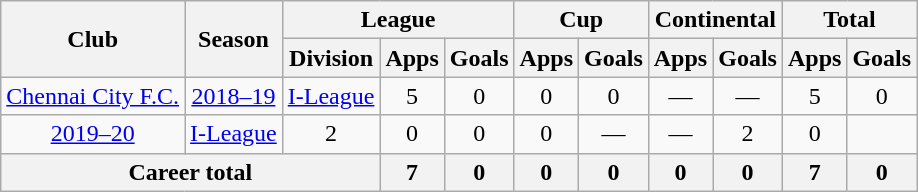<table class="wikitable" style="text-align: center;">
<tr>
<th rowspan="2">Club</th>
<th rowspan="2">Season</th>
<th colspan="3">League</th>
<th colspan="2">Cup</th>
<th colspan="2">Continental</th>
<th colspan="2">Total</th>
</tr>
<tr>
<th>Division</th>
<th>Apps</th>
<th>Goals</th>
<th>Apps</th>
<th>Goals</th>
<th>Apps</th>
<th>Goals</th>
<th>Apps</th>
<th>Goals</th>
</tr>
<tr>
<td rowspan="1"><a href='#'>Chennai City F.C.</a></td>
<td><a href='#'>2018–19</a></td>
<td><a href='#'>I-League</a></td>
<td>5</td>
<td>0</td>
<td>0</td>
<td>0</td>
<td>—</td>
<td>—</td>
<td>5</td>
<td>0</td>
</tr>
<tr>
<td><a href='#'>2019–20</a></td>
<td><a href='#'>I-League</a></td>
<td>2</td>
<td>0</td>
<td>0</td>
<td>0</td>
<td>—</td>
<td>—</td>
<td>2</td>
<td>0</td>
</tr>
<tr>
<th colspan="3">Career total</th>
<th>7</th>
<th>0</th>
<th>0</th>
<th>0</th>
<th>0</th>
<th>0</th>
<th>7</th>
<th>0</th>
</tr>
</table>
